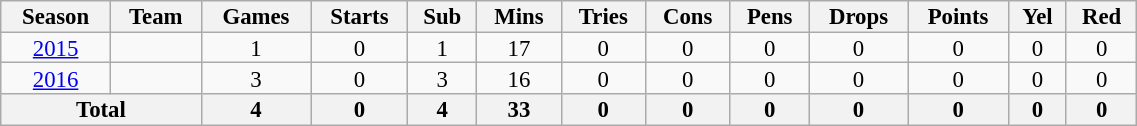<table class="wikitable" style="text-align:center; line-height:90%; font-size:95%; width:60%;">
<tr>
<th>Season</th>
<th>Team</th>
<th>Games</th>
<th>Starts</th>
<th>Sub</th>
<th>Mins</th>
<th>Tries</th>
<th>Cons</th>
<th>Pens</th>
<th>Drops</th>
<th>Points</th>
<th>Yel</th>
<th>Red</th>
</tr>
<tr>
<td><a href='#'>2015</a></td>
<td></td>
<td>1</td>
<td>0</td>
<td>1</td>
<td>17</td>
<td>0</td>
<td>0</td>
<td>0</td>
<td>0</td>
<td>0</td>
<td>0</td>
<td>0</td>
</tr>
<tr>
<td><a href='#'>2016</a></td>
<td></td>
<td>3</td>
<td>0</td>
<td>3</td>
<td>16</td>
<td>0</td>
<td>0</td>
<td>0</td>
<td>0</td>
<td>0</td>
<td>0</td>
<td>0</td>
</tr>
<tr>
<th colspan="2">Total</th>
<th>4</th>
<th>0</th>
<th>4</th>
<th>33</th>
<th>0</th>
<th>0</th>
<th>0</th>
<th>0</th>
<th>0</th>
<th>0</th>
<th>0</th>
</tr>
</table>
